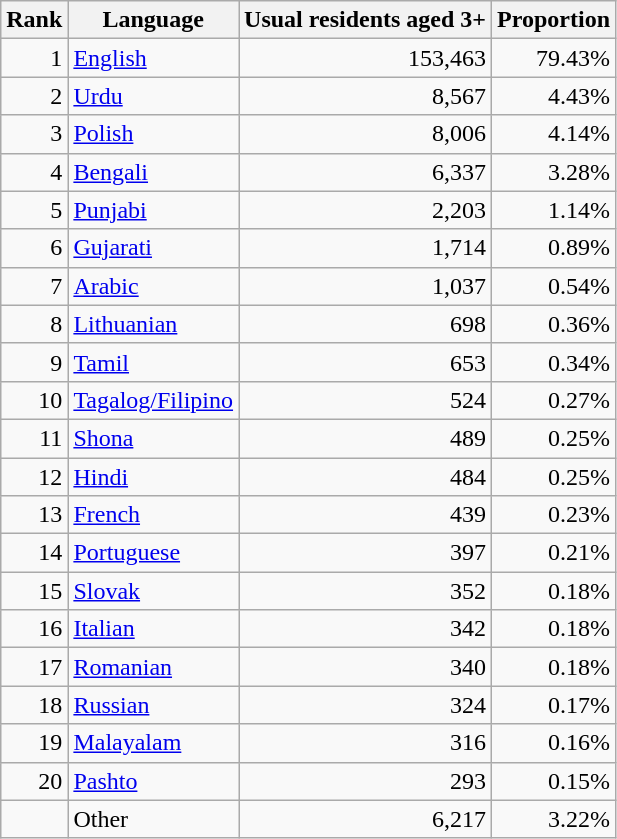<table class="wikitable sortable" style="text-align:right">
<tr>
<th>Rank</th>
<th>Language</th>
<th>Usual residents aged 3+</th>
<th>Proportion</th>
</tr>
<tr>
<td>1</td>
<td style="text-align:left"><a href='#'>English</a></td>
<td>153,463</td>
<td>79.43%</td>
</tr>
<tr>
<td>2</td>
<td style="text-align:left"><a href='#'>Urdu</a></td>
<td>8,567</td>
<td>4.43%</td>
</tr>
<tr>
<td>3</td>
<td style="text-align:left"><a href='#'>Polish</a></td>
<td>8,006</td>
<td>4.14%</td>
</tr>
<tr>
<td>4</td>
<td style="text-align:left"><a href='#'>Bengali</a></td>
<td>6,337</td>
<td>3.28%</td>
</tr>
<tr>
<td>5</td>
<td style="text-align:left"><a href='#'>Punjabi</a></td>
<td>2,203</td>
<td>1.14%</td>
</tr>
<tr>
<td>6</td>
<td style="text-align:left"><a href='#'>Gujarati</a></td>
<td>1,714</td>
<td>0.89%</td>
</tr>
<tr>
<td>7</td>
<td style="text-align:left"><a href='#'>Arabic</a></td>
<td>1,037</td>
<td>0.54%</td>
</tr>
<tr>
<td>8</td>
<td style="text-align:left"><a href='#'>Lithuanian</a></td>
<td>698</td>
<td>0.36%</td>
</tr>
<tr>
<td>9</td>
<td style="text-align:left"><a href='#'>Tamil</a></td>
<td>653</td>
<td>0.34%</td>
</tr>
<tr>
<td>10</td>
<td style="text-align:left"><a href='#'>Tagalog/Filipino</a></td>
<td>524</td>
<td>0.27%</td>
</tr>
<tr>
<td>11</td>
<td style="text-align:left"><a href='#'>Shona</a></td>
<td>489</td>
<td>0.25%</td>
</tr>
<tr>
<td>12</td>
<td style="text-align:left"><a href='#'>Hindi</a></td>
<td>484</td>
<td>0.25%</td>
</tr>
<tr>
<td>13</td>
<td style="text-align:left"><a href='#'>French</a></td>
<td>439</td>
<td>0.23%</td>
</tr>
<tr>
<td>14</td>
<td style="text-align:left"><a href='#'>Portuguese</a></td>
<td>397</td>
<td>0.21%</td>
</tr>
<tr>
<td>15</td>
<td style="text-align:left"><a href='#'>Slovak</a></td>
<td>352</td>
<td>0.18%</td>
</tr>
<tr>
<td>16</td>
<td style="text-align:left"><a href='#'>Italian</a></td>
<td>342</td>
<td>0.18%</td>
</tr>
<tr>
<td>17</td>
<td style="text-align:left"><a href='#'>Romanian</a></td>
<td>340</td>
<td>0.18%</td>
</tr>
<tr>
<td>18</td>
<td style="text-align:left"><a href='#'>Russian</a></td>
<td>324</td>
<td>0.17%</td>
</tr>
<tr>
<td>19</td>
<td style="text-align:left"><a href='#'>Malayalam</a></td>
<td>316</td>
<td>0.16%</td>
</tr>
<tr>
<td>20</td>
<td style="text-align:left"><a href='#'>Pashto</a></td>
<td>293</td>
<td>0.15%</td>
</tr>
<tr>
<td></td>
<td style="text-align:left">Other</td>
<td>6,217</td>
<td>3.22%</td>
</tr>
</table>
